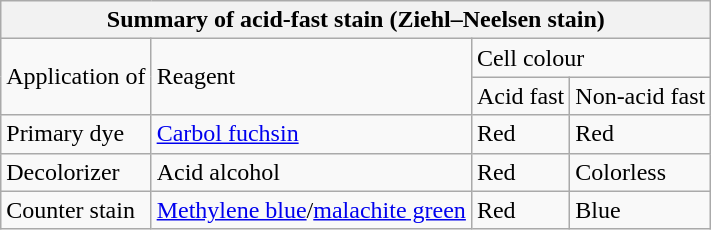<table class="wikitable">
<tr>
<th colspan=4>Summary of acid-fast stain (Ziehl–Neelsen stain)</th>
</tr>
<tr>
<td rowspan=2>Application of</td>
<td rowspan=2>Reagent</td>
<td colspan=4>Cell colour</td>
</tr>
<tr>
<td>Acid fast</td>
<td>Non-acid fast</td>
</tr>
<tr>
<td>Primary dye</td>
<td><a href='#'>Carbol fuchsin</a></td>
<td>Red</td>
<td>Red</td>
</tr>
<tr>
<td>Decolorizer</td>
<td>Acid alcohol</td>
<td>Red</td>
<td>Colorless</td>
</tr>
<tr>
<td>Counter stain</td>
<td><a href='#'>Methylene blue</a>/<a href='#'>malachite green</a></td>
<td>Red</td>
<td>Blue</td>
</tr>
</table>
